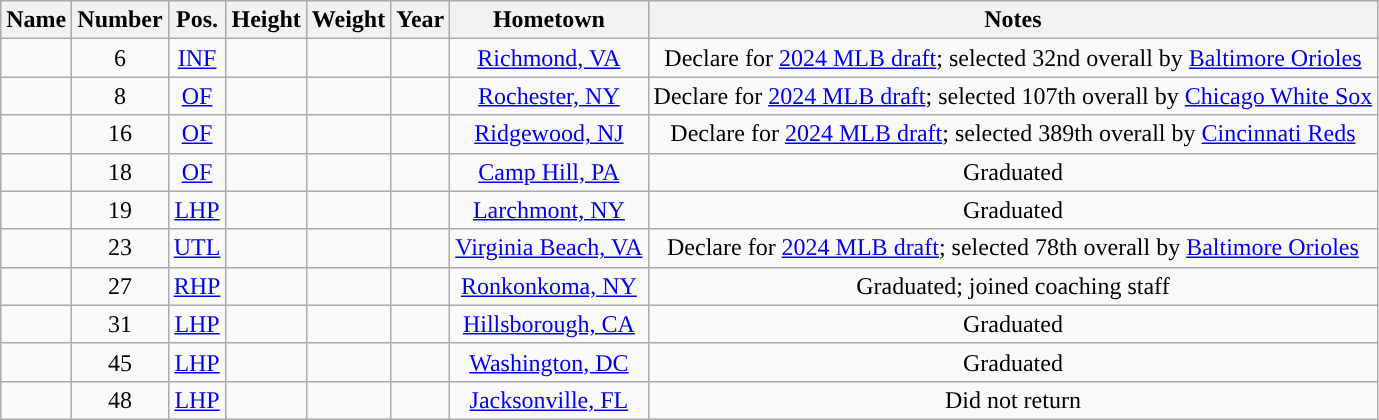<table class="wikitable sortable sortable" style="text-align: center">
<tr align=center>
<th>Name</th>
<th>Number</th>
<th>Pos.</th>
<th>Height</th>
<th>Weight</th>
<th>Year</th>
<th>Hometown</th>
<th>Notes</th>
</tr>
<tr>
<td></td>
<td>6</td>
<td><a href='#'>INF</a></td>
<td></td>
<td></td>
<td></td>
<td><a href='#'>Richmond, VA</a></td>
<td>Declare for <a href='#'>2024 MLB draft</a>; selected 32nd overall by <a href='#'>Baltimore Orioles</a></td>
</tr>
<tr>
<td></td>
<td>8</td>
<td><a href='#'>OF</a></td>
<td></td>
<td></td>
<td></td>
<td><a href='#'>Rochester, NY</a></td>
<td>Declare for <a href='#'>2024 MLB draft</a>; selected 107th overall by <a href='#'>Chicago White Sox</a></td>
</tr>
<tr>
<td></td>
<td>16</td>
<td><a href='#'>OF</a></td>
<td></td>
<td></td>
<td></td>
<td><a href='#'>Ridgewood, NJ</a></td>
<td>Declare for <a href='#'>2024 MLB draft</a>; selected 389th overall by <a href='#'>Cincinnati Reds</a></td>
</tr>
<tr>
<td></td>
<td>18</td>
<td><a href='#'>OF</a></td>
<td></td>
<td></td>
<td></td>
<td><a href='#'>Camp Hill, PA</a></td>
<td>Graduated</td>
</tr>
<tr>
<td></td>
<td>19</td>
<td><a href='#'>LHP</a></td>
<td></td>
<td></td>
<td></td>
<td><a href='#'>Larchmont, NY</a></td>
<td>Graduated</td>
</tr>
<tr>
<td></td>
<td>23</td>
<td><a href='#'>UTL</a></td>
<td></td>
<td></td>
<td></td>
<td><a href='#'>Virginia Beach, VA</a></td>
<td>Declare for <a href='#'>2024 MLB draft</a>; selected 78th overall by <a href='#'>Baltimore Orioles</a></td>
</tr>
<tr>
<td></td>
<td>27</td>
<td><a href='#'>RHP</a></td>
<td></td>
<td></td>
<td></td>
<td><a href='#'>Ronkonkoma, NY</a></td>
<td>Graduated; joined coaching staff</td>
</tr>
<tr>
<td></td>
<td>31</td>
<td><a href='#'>LHP</a></td>
<td></td>
<td></td>
<td></td>
<td><a href='#'>Hillsborough, CA</a></td>
<td>Graduated</td>
</tr>
<tr>
<td></td>
<td>45</td>
<td><a href='#'>LHP</a></td>
<td></td>
<td></td>
<td></td>
<td><a href='#'>Washington, DC</a></td>
<td>Graduated</td>
</tr>
<tr>
<td></td>
<td>48</td>
<td><a href='#'>LHP</a></td>
<td></td>
<td></td>
<td></td>
<td><a href='#'>Jacksonville, FL</a></td>
<td>Did not return</td>
</tr>
</table>
